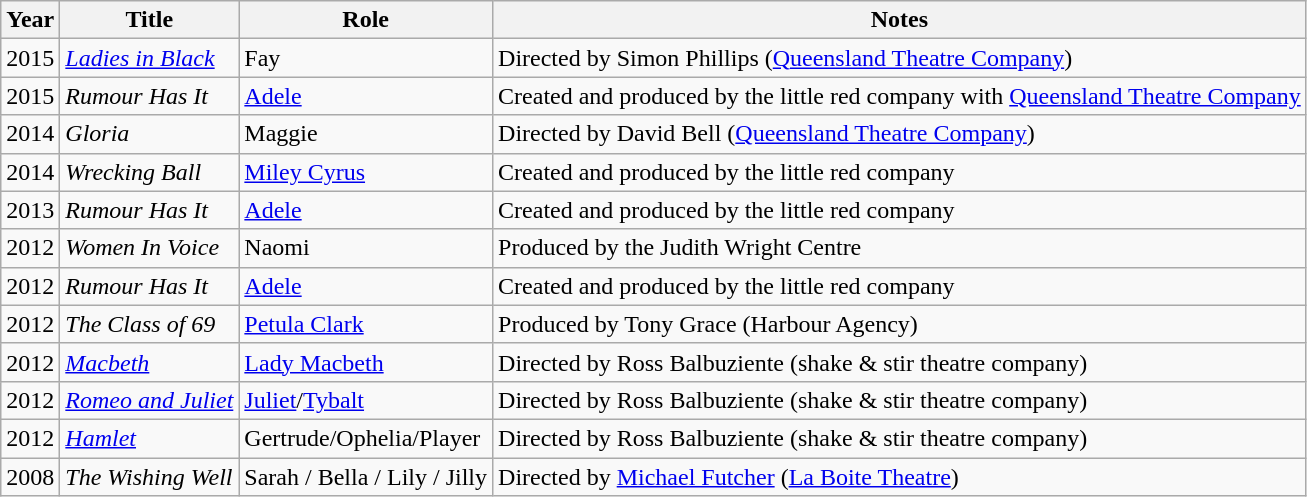<table class="wikitable">
<tr>
<th>Year</th>
<th>Title</th>
<th>Role</th>
<th>Notes</th>
</tr>
<tr>
<td>2015</td>
<td><em><a href='#'>Ladies in Black</a></em></td>
<td>Fay</td>
<td>Directed by Simon Phillips (<a href='#'>Queensland Theatre Company</a>)</td>
</tr>
<tr>
<td>2015</td>
<td><em>Rumour Has It</em></td>
<td><a href='#'>Adele</a></td>
<td>Created and produced by the little red company with <a href='#'>Queensland Theatre Company</a></td>
</tr>
<tr>
<td>2014</td>
<td><em>Gloria</em></td>
<td>Maggie</td>
<td>Directed by David Bell (<a href='#'>Queensland Theatre Company</a>)</td>
</tr>
<tr>
<td>2014</td>
<td><em>Wrecking Ball</em></td>
<td><a href='#'>Miley Cyrus</a></td>
<td>Created and produced by the little red company</td>
</tr>
<tr>
<td>2013</td>
<td><em>Rumour Has It</em></td>
<td><a href='#'>Adele</a></td>
<td>Created and produced by the little red company</td>
</tr>
<tr>
<td>2012</td>
<td><em>Women In Voice</em></td>
<td>Naomi</td>
<td>Produced by the Judith Wright Centre</td>
</tr>
<tr>
<td>2012</td>
<td><em>Rumour Has It</em></td>
<td><a href='#'>Adele</a></td>
<td>Created and produced by the little red company</td>
</tr>
<tr>
<td>2012</td>
<td><em>The Class of 69</em></td>
<td><a href='#'>Petula Clark</a></td>
<td>Produced by Tony Grace (Harbour Agency)</td>
</tr>
<tr>
<td>2012</td>
<td><em><a href='#'>Macbeth</a></em></td>
<td><a href='#'>Lady Macbeth</a></td>
<td>Directed by Ross Balbuziente (shake & stir theatre company)</td>
</tr>
<tr>
<td>2012</td>
<td><em><a href='#'>Romeo and Juliet</a></em></td>
<td><a href='#'>Juliet</a>/<a href='#'>Tybalt</a></td>
<td>Directed by Ross Balbuziente (shake & stir theatre company)</td>
</tr>
<tr>
<td>2012</td>
<td><em><a href='#'>Hamlet</a></em></td>
<td>Gertrude/Ophelia/Player</td>
<td>Directed by Ross Balbuziente (shake & stir theatre company)</td>
</tr>
<tr>
<td>2008</td>
<td><em>The Wishing Well</em></td>
<td>Sarah / Bella / Lily / Jilly</td>
<td>Directed by <a href='#'>Michael Futcher</a> (<a href='#'>La Boite Theatre</a>)</td>
</tr>
</table>
